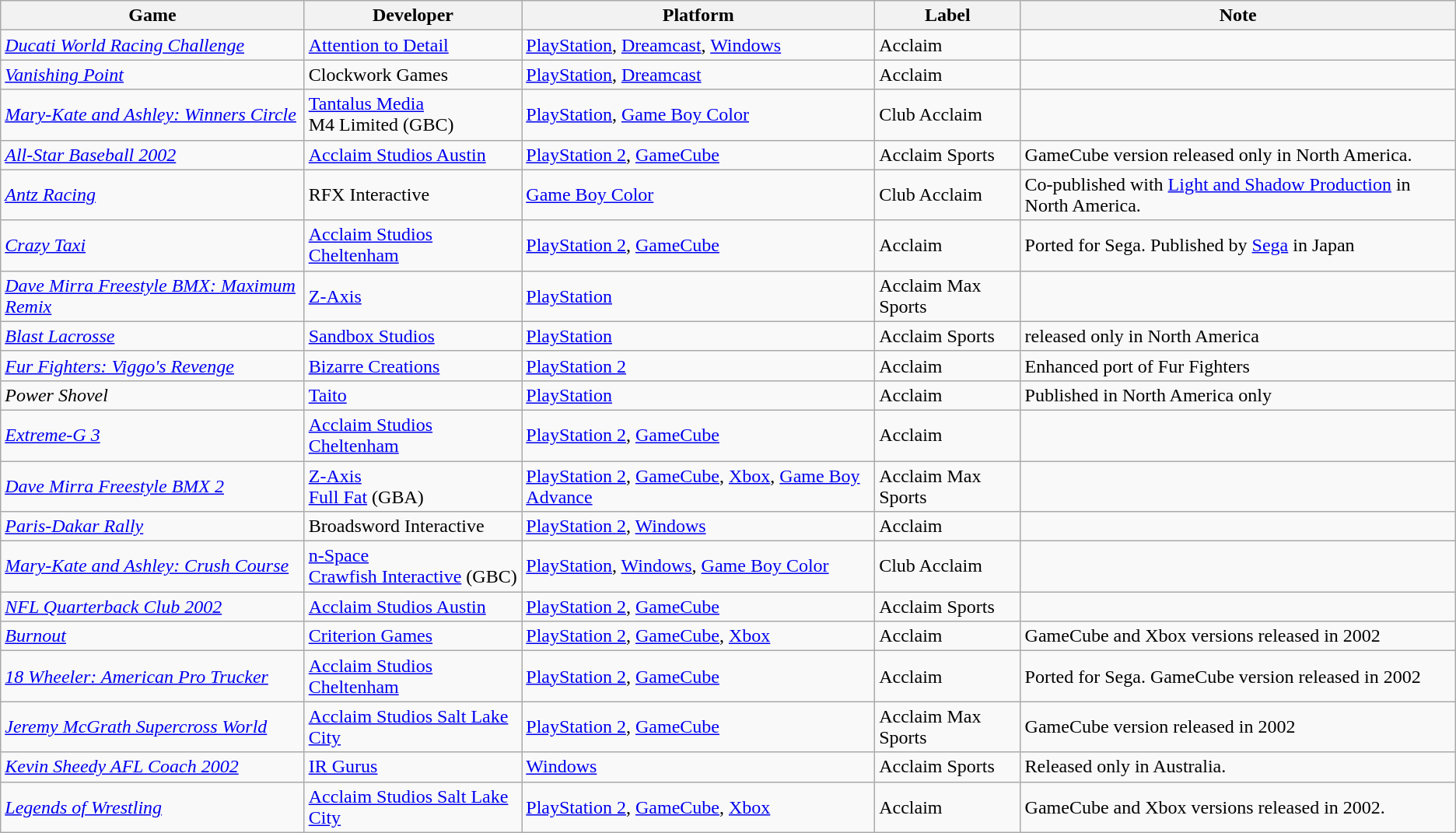<table class="wikitable sortable">
<tr>
<th>Game</th>
<th>Developer</th>
<th>Platform</th>
<th>Label</th>
<th>Note</th>
</tr>
<tr>
<td><em><a href='#'>Ducati World Racing Challenge</a></em></td>
<td><a href='#'>Attention to Detail</a></td>
<td><a href='#'>PlayStation</a>, <a href='#'>Dreamcast</a>, <a href='#'>Windows</a></td>
<td>Acclaim</td>
<td></td>
</tr>
<tr>
<td><em><a href='#'>Vanishing Point</a></em></td>
<td>Clockwork Games</td>
<td><a href='#'>PlayStation</a>, <a href='#'>Dreamcast</a></td>
<td>Acclaim</td>
<td></td>
</tr>
<tr>
<td><em><a href='#'>Mary-Kate and Ashley: Winners Circle</a></em></td>
<td><a href='#'>Tantalus Media</a><br>M4 Limited (GBC)</td>
<td><a href='#'>PlayStation</a>, <a href='#'>Game Boy Color</a></td>
<td>Club Acclaim</td>
<td></td>
</tr>
<tr>
<td><em><a href='#'>All-Star Baseball 2002</a></em></td>
<td><a href='#'>Acclaim Studios Austin</a></td>
<td><a href='#'>PlayStation 2</a>, <a href='#'>GameCube</a></td>
<td>Acclaim Sports</td>
<td>GameCube version released only in North America.</td>
</tr>
<tr>
<td><em><a href='#'>Antz Racing</a></em></td>
<td>RFX Interactive</td>
<td><a href='#'>Game Boy Color</a></td>
<td>Club Acclaim</td>
<td>Co-published with <a href='#'>Light and Shadow Production</a> in North America.</td>
</tr>
<tr>
<td><em><a href='#'>Crazy Taxi</a></em></td>
<td><a href='#'>Acclaim Studios Cheltenham</a></td>
<td><a href='#'>PlayStation 2</a>, <a href='#'>GameCube</a></td>
<td>Acclaim</td>
<td>Ported for Sega. Published by <a href='#'>Sega</a> in Japan</td>
</tr>
<tr>
<td><em><a href='#'>Dave Mirra Freestyle BMX: Maximum Remix</a></em></td>
<td><a href='#'>Z-Axis</a></td>
<td><a href='#'>PlayStation</a></td>
<td>Acclaim Max Sports</td>
<td></td>
</tr>
<tr>
<td><em><a href='#'>Blast Lacrosse</a></em></td>
<td><a href='#'>Sandbox Studios</a></td>
<td><a href='#'>PlayStation</a></td>
<td>Acclaim Sports</td>
<td>released only in North America</td>
</tr>
<tr>
<td><em><a href='#'>Fur Fighters: Viggo's Revenge</a></em></td>
<td><a href='#'>Bizarre Creations</a></td>
<td><a href='#'>PlayStation 2</a></td>
<td>Acclaim</td>
<td>Enhanced port of Fur Fighters</td>
</tr>
<tr>
<td><em>Power Shovel</em></td>
<td><a href='#'>Taito</a></td>
<td><a href='#'>PlayStation</a></td>
<td>Acclaim</td>
<td>Published in North America only</td>
</tr>
<tr>
<td><em><a href='#'>Extreme-G 3</a></em></td>
<td><a href='#'>Acclaim Studios Cheltenham</a></td>
<td><a href='#'>PlayStation 2</a>, <a href='#'>GameCube</a></td>
<td>Acclaim</td>
<td></td>
</tr>
<tr>
<td><em><a href='#'>Dave Mirra Freestyle BMX 2</a></em></td>
<td><a href='#'>Z-Axis</a><br><a href='#'>Full Fat</a> (GBA)</td>
<td><a href='#'>PlayStation 2</a>, <a href='#'>GameCube</a>, <a href='#'>Xbox</a>, <a href='#'>Game Boy Advance</a></td>
<td>Acclaim Max Sports</td>
<td></td>
</tr>
<tr>
<td><em><a href='#'>Paris-Dakar Rally</a></em></td>
<td>Broadsword Interactive</td>
<td><a href='#'>PlayStation 2</a>, <a href='#'>Windows</a></td>
<td>Acclaim</td>
<td></td>
</tr>
<tr>
<td><em><a href='#'>Mary-Kate and Ashley: Crush Course</a></em></td>
<td><a href='#'>n-Space</a><br><a href='#'>Crawfish Interactive</a> (GBC)</td>
<td><a href='#'>PlayStation</a>, <a href='#'>Windows</a>, <a href='#'>Game Boy Color</a></td>
<td>Club Acclaim</td>
<td></td>
</tr>
<tr>
<td><em><a href='#'>NFL Quarterback Club 2002</a></em></td>
<td><a href='#'>Acclaim Studios Austin</a></td>
<td><a href='#'>PlayStation 2</a>, <a href='#'>GameCube</a></td>
<td>Acclaim Sports</td>
<td></td>
</tr>
<tr>
<td><em><a href='#'>Burnout</a></em></td>
<td><a href='#'>Criterion Games</a></td>
<td><a href='#'>PlayStation 2</a>, <a href='#'>GameCube</a>, <a href='#'>Xbox</a></td>
<td>Acclaim</td>
<td>GameCube and Xbox versions released in 2002</td>
</tr>
<tr>
<td><em><a href='#'>18 Wheeler: American Pro Trucker</a></em></td>
<td><a href='#'>Acclaim Studios Cheltenham</a></td>
<td><a href='#'>PlayStation 2</a>, <a href='#'>GameCube</a></td>
<td>Acclaim</td>
<td>Ported for Sega. GameCube version released in 2002</td>
</tr>
<tr>
<td><em><a href='#'>Jeremy McGrath Supercross World</a></em></td>
<td><a href='#'>Acclaim Studios Salt Lake City</a></td>
<td><a href='#'>PlayStation 2</a>, <a href='#'>GameCube</a></td>
<td>Acclaim Max Sports</td>
<td>GameCube version released in 2002</td>
</tr>
<tr>
<td><em><a href='#'>Kevin Sheedy AFL Coach 2002</a></em></td>
<td><a href='#'>IR Gurus</a></td>
<td><a href='#'>Windows</a></td>
<td>Acclaim Sports</td>
<td>Released only in Australia.</td>
</tr>
<tr>
<td><em><a href='#'>Legends of Wrestling</a></em></td>
<td><a href='#'>Acclaim Studios Salt Lake City</a></td>
<td><a href='#'>PlayStation 2</a>, <a href='#'>GameCube</a>, <a href='#'>Xbox</a></td>
<td>Acclaim</td>
<td>GameCube and Xbox versions released in 2002.</td>
</tr>
</table>
